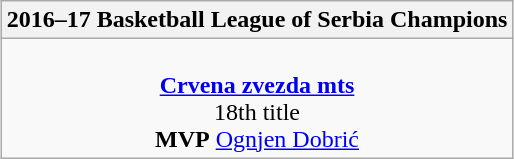<table class=wikitable style="text-align:center; margin:auto">
<tr>
<th>2016–17 Basketball League of Serbia Champions</th>
</tr>
<tr>
<td><br><strong><a href='#'>Crvena zvezda mts</a></strong><br>18th title<br><strong>MVP</strong>  <a href='#'>Ognjen Dobrić</a></td>
</tr>
</table>
